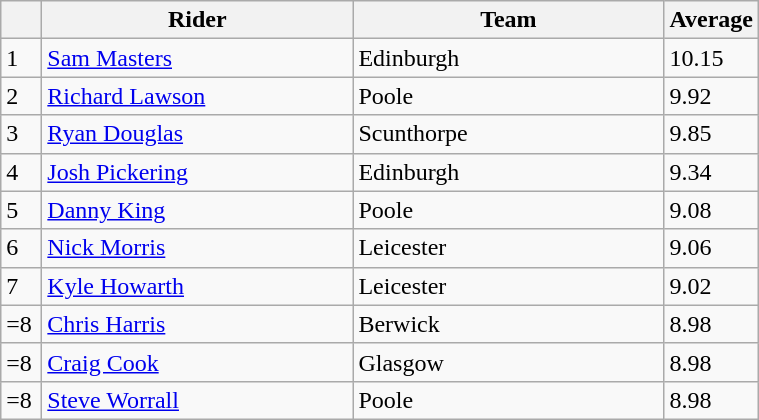<table class="wikitable" style="font-size: 100%">
<tr>
<th width=20></th>
<th width=200>Rider</th>
<th width=200>Team</th>
<th width=40>Average</th>
</tr>
<tr>
<td align="left">1</td>
<td> <a href='#'>Sam Masters</a></td>
<td>Edinburgh</td>
<td>10.15</td>
</tr>
<tr>
<td align="left">2</td>
<td> <a href='#'>Richard Lawson</a></td>
<td>Poole</td>
<td>9.92</td>
</tr>
<tr>
<td align="left">3</td>
<td> <a href='#'>Ryan Douglas</a></td>
<td>Scunthorpe</td>
<td>9.85</td>
</tr>
<tr>
<td align="left">4</td>
<td> <a href='#'>Josh Pickering</a></td>
<td>Edinburgh</td>
<td>9.34</td>
</tr>
<tr>
<td align="left">5</td>
<td> <a href='#'>Danny King</a></td>
<td>Poole</td>
<td>9.08</td>
</tr>
<tr>
<td align="left">6</td>
<td> <a href='#'>Nick Morris</a></td>
<td>Leicester</td>
<td>9.06</td>
</tr>
<tr>
<td align="left">7</td>
<td> <a href='#'>Kyle Howarth</a></td>
<td>Leicester</td>
<td>9.02</td>
</tr>
<tr>
<td align="left">=8</td>
<td> <a href='#'>Chris Harris</a></td>
<td>Berwick</td>
<td>8.98</td>
</tr>
<tr>
<td align="left">=8</td>
<td> <a href='#'>Craig Cook</a></td>
<td>Glasgow</td>
<td>8.98</td>
</tr>
<tr>
<td align="left">=8</td>
<td> <a href='#'>Steve Worrall</a></td>
<td>Poole</td>
<td>8.98</td>
</tr>
</table>
